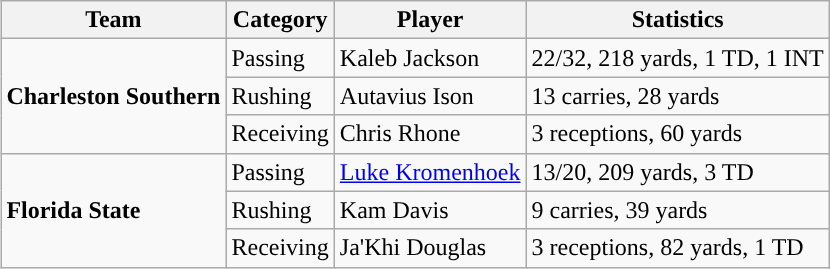<table class="wikitable" style="float: right;">
<tr>
<th>Team</th>
<th>Category</th>
<th>Player</th>
<th>Statistics</th>
</tr>
<tr>
<td rowspan=3><strong>Charleston Southern</strong></td>
<td>Passing</td>
<td>Kaleb Jackson</td>
<td>22/32, 218 yards, 1 TD, 1 INT</td>
</tr>
<tr>
<td>Rushing</td>
<td>Autavius Ison</td>
<td>13 carries, 28 yards</td>
</tr>
<tr>
<td>Receiving</td>
<td>Chris Rhone</td>
<td>3 receptions, 60 yards</td>
</tr>
<tr>
<td rowspan=3><strong>Florida State</strong></td>
<td>Passing</td>
<td><a href='#'>Luke Kromenhoek</a></td>
<td>13/20, 209 yards, 3 TD</td>
</tr>
<tr>
<td>Rushing</td>
<td>Kam Davis</td>
<td>9 carries, 39 yards</td>
</tr>
<tr>
<td>Receiving</td>
<td>Ja'Khi Douglas</td>
<td>3 receptions, 82 yards, 1 TD</td>
</tr>
</table>
